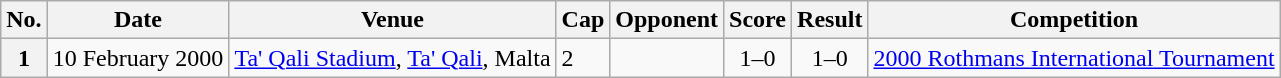<table class="wikitable sortable plainrowheaders">
<tr>
<th scope=col>No.</th>
<th scope=col data-sort-type=date>Date</th>
<th scope=col>Venue</th>
<th scope=col>Cap</th>
<th scope=col>Opponent</th>
<th scope=col>Score</th>
<th scope=col>Result</th>
<th scope=col>Competition</th>
</tr>
<tr>
<th scope=row>1</th>
<td>10 February 2000</td>
<td><a href='#'>Ta' Qali Stadium</a>, <a href='#'>Ta' Qali</a>, Malta</td>
<td>2</td>
<td></td>
<td align=center>1–0</td>
<td align=center>1–0</td>
<td><a href='#'>2000 Rothmans International Tournament</a></td>
</tr>
</table>
